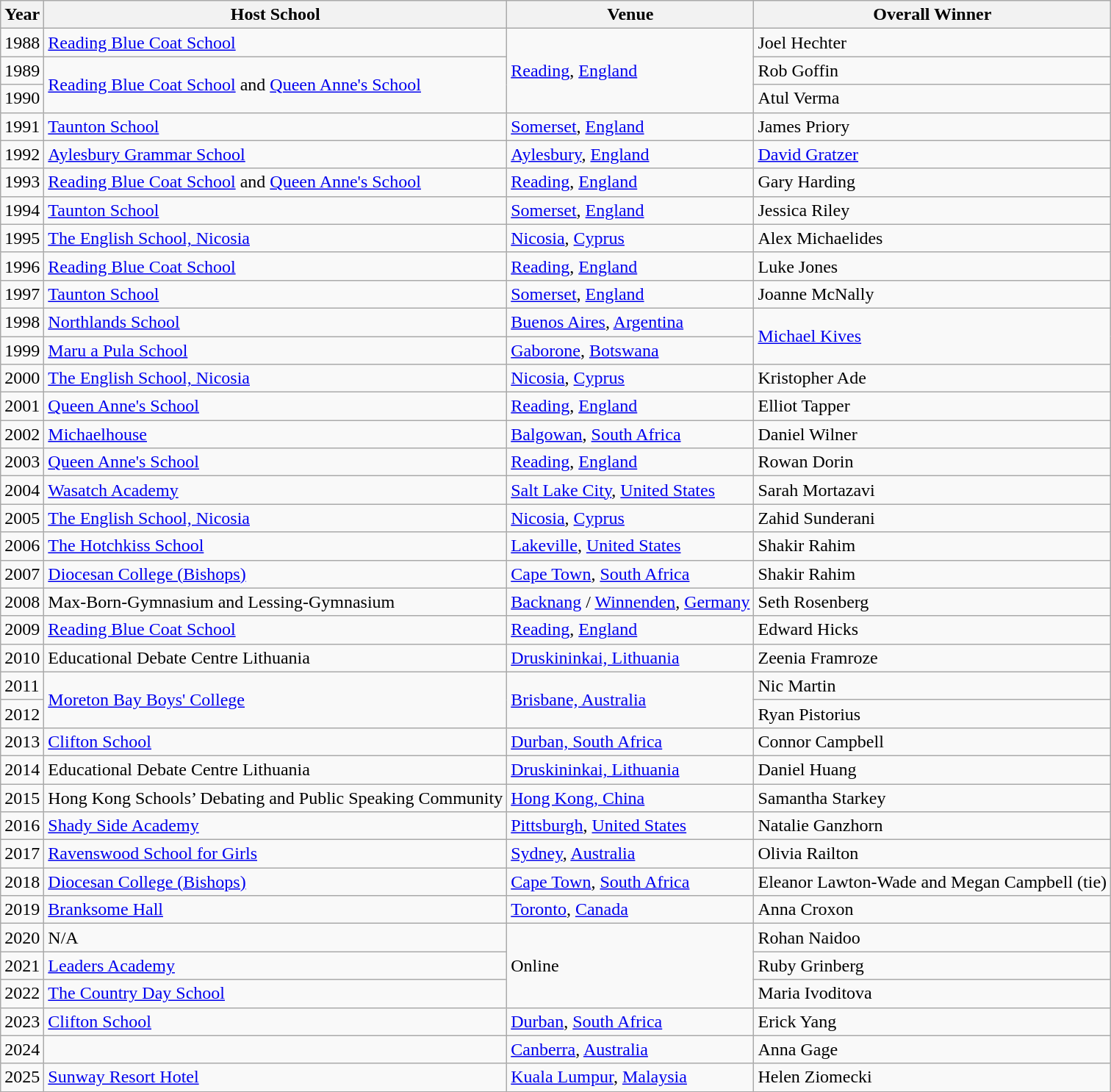<table class="wikitable">
<tr>
<th>Year</th>
<th>Host School</th>
<th>Venue</th>
<th>Overall Winner</th>
</tr>
<tr>
<td>1988</td>
<td><a href='#'>Reading Blue Coat School</a></td>
<td rowspan="3"> <a href='#'>Reading</a>, <a href='#'>England</a></td>
<td>Joel Hechter</td>
</tr>
<tr>
<td>1989</td>
<td rowspan="2"><a href='#'>Reading Blue Coat School</a> and <a href='#'>Queen Anne's School</a></td>
<td>Rob Goffin</td>
</tr>
<tr>
<td>1990</td>
<td>Atul Verma</td>
</tr>
<tr>
<td>1991</td>
<td><a href='#'>Taunton School</a></td>
<td> <a href='#'>Somerset</a>, <a href='#'>England</a></td>
<td>James Priory</td>
</tr>
<tr>
<td>1992</td>
<td><a href='#'>Aylesbury Grammar School</a></td>
<td> <a href='#'>Aylesbury</a>, <a href='#'>England</a></td>
<td><a href='#'>David Gratzer</a></td>
</tr>
<tr>
<td>1993</td>
<td><a href='#'>Reading Blue Coat School</a> and <a href='#'>Queen Anne's School</a></td>
<td> <a href='#'>Reading</a>, <a href='#'>England</a></td>
<td>Gary Harding</td>
</tr>
<tr>
<td>1994</td>
<td><a href='#'>Taunton School</a></td>
<td> <a href='#'>Somerset</a>, <a href='#'>England</a></td>
<td>Jessica Riley</td>
</tr>
<tr>
<td>1995</td>
<td><a href='#'>The English School, Nicosia</a></td>
<td> <a href='#'>Nicosia</a>, <a href='#'>Cyprus</a></td>
<td>Alex Michaelides</td>
</tr>
<tr>
<td>1996</td>
<td><a href='#'>Reading Blue Coat School</a></td>
<td> <a href='#'>Reading</a>, <a href='#'>England</a></td>
<td>Luke Jones</td>
</tr>
<tr>
<td>1997</td>
<td><a href='#'>Taunton School</a></td>
<td> <a href='#'>Somerset</a>, <a href='#'>England</a></td>
<td>Joanne McNally</td>
</tr>
<tr>
<td>1998</td>
<td><a href='#'>Northlands School</a></td>
<td> <a href='#'>Buenos Aires</a>, <a href='#'>Argentina</a></td>
<td rowspan="2"><a href='#'>Michael Kives</a></td>
</tr>
<tr>
<td>1999</td>
<td><a href='#'>Maru a Pula School</a></td>
<td> <a href='#'>Gaborone</a>, <a href='#'>Botswana</a></td>
</tr>
<tr>
<td>2000</td>
<td><a href='#'>The English School, Nicosia</a></td>
<td> <a href='#'>Nicosia</a>, <a href='#'>Cyprus</a></td>
<td>Kristopher Ade</td>
</tr>
<tr>
<td>2001</td>
<td><a href='#'>Queen Anne's School</a></td>
<td> <a href='#'>Reading</a>, <a href='#'>England</a></td>
<td>Elliot Tapper</td>
</tr>
<tr>
<td>2002</td>
<td><a href='#'>Michaelhouse</a></td>
<td> <a href='#'>Balgowan</a>, <a href='#'>South Africa</a></td>
<td>Daniel Wilner</td>
</tr>
<tr>
<td>2003</td>
<td><a href='#'>Queen Anne's School</a></td>
<td> <a href='#'>Reading</a>, <a href='#'>England</a></td>
<td>Rowan Dorin</td>
</tr>
<tr>
<td>2004</td>
<td><a href='#'>Wasatch Academy</a></td>
<td> <a href='#'>Salt Lake City</a>, <a href='#'>United States</a></td>
<td>Sarah Mortazavi</td>
</tr>
<tr>
<td>2005</td>
<td><a href='#'>The English School, Nicosia</a></td>
<td><a href='#'>Nicosia</a>, <a href='#'>Cyprus</a></td>
<td>Zahid Sunderani</td>
</tr>
<tr>
<td>2006</td>
<td><a href='#'>The Hotchkiss School</a></td>
<td> <a href='#'>Lakeville</a>, <a href='#'>United States</a></td>
<td>Shakir Rahim</td>
</tr>
<tr>
<td>2007</td>
<td><a href='#'>Diocesan College (Bishops)</a></td>
<td> <a href='#'>Cape Town</a>, <a href='#'>South Africa</a></td>
<td>Shakir Rahim</td>
</tr>
<tr>
<td>2008</td>
<td>Max-Born-Gymnasium  and Lessing-Gymnasium</td>
<td> <a href='#'>Backnang</a> / <a href='#'>Winnenden</a>, <a href='#'>Germany</a></td>
<td>Seth Rosenberg</td>
</tr>
<tr>
<td>2009</td>
<td><a href='#'>Reading Blue Coat School</a></td>
<td> <a href='#'>Reading</a>, <a href='#'>England</a></td>
<td>Edward Hicks</td>
</tr>
<tr>
<td>2010</td>
<td>Educational Debate Centre Lithuania</td>
<td> <a href='#'>Druskininkai, Lithuania</a></td>
<td>Zeenia Framroze</td>
</tr>
<tr>
<td>2011</td>
<td rowspan="2"><a href='#'>Moreton Bay Boys' College</a></td>
<td rowspan="2"> <a href='#'>Brisbane, Australia</a></td>
<td>Nic Martin</td>
</tr>
<tr>
<td>2012</td>
<td>Ryan Pistorius</td>
</tr>
<tr>
<td>2013</td>
<td><a href='#'>Clifton School</a></td>
<td> <a href='#'>Durban, South Africa</a></td>
<td>Connor Campbell</td>
</tr>
<tr>
<td>2014</td>
<td>Educational Debate Centre Lithuania</td>
<td> <a href='#'>Druskininkai, Lithuania</a></td>
<td>Daniel Huang</td>
</tr>
<tr>
<td>2015</td>
<td>Hong Kong Schools’ Debating and Public Speaking Community</td>
<td> <a href='#'>Hong Kong, China</a></td>
<td>Samantha Starkey</td>
</tr>
<tr>
<td>2016</td>
<td><a href='#'>Shady Side Academy</a></td>
<td> <a href='#'>Pittsburgh</a>, <a href='#'>United States</a></td>
<td>Natalie Ganzhorn</td>
</tr>
<tr>
<td>2017</td>
<td><a href='#'>Ravenswood School for Girls</a></td>
<td> <a href='#'>Sydney</a>, <a href='#'>Australia</a></td>
<td>Olivia Railton</td>
</tr>
<tr>
<td>2018</td>
<td><a href='#'>Diocesan College (Bishops)</a></td>
<td> <a href='#'>Cape Town</a>, <a href='#'>South Africa</a></td>
<td>Eleanor Lawton-Wade and Megan Campbell (tie)</td>
</tr>
<tr>
<td>2019</td>
<td><a href='#'>Branksome Hall</a></td>
<td> <a href='#'>Toronto</a>, <a href='#'>Canada</a></td>
<td>Anna Croxon</td>
</tr>
<tr>
<td>2020</td>
<td>N/A</td>
<td rowspan="3">Online</td>
<td>Rohan Naidoo</td>
</tr>
<tr>
<td>2021</td>
<td><a href='#'>Leaders Academy</a></td>
<td>Ruby Grinberg</td>
</tr>
<tr>
<td>2022</td>
<td><a href='#'>The Country Day School</a></td>
<td>Maria Ivoditova</td>
</tr>
<tr>
<td>2023</td>
<td><a href='#'>Clifton School</a></td>
<td> <a href='#'>Durban</a>, <a href='#'>South Africa</a></td>
<td>Erick Yang</td>
</tr>
<tr>
<td>2024</td>
<td></td>
<td> <a href='#'>Canberra</a>, <a href='#'>Australia</a></td>
<td>Anna Gage</td>
</tr>
<tr>
<td rowspan="3">2025</td>
<td rowspan="3"><a href='#'>Sunway Resort Hotel</a></td>
<td rowspan="3"> <a href='#'>Kuala Lumpur</a>, <a href='#'>Malaysia</a></td>
<td>Helen Ziomecki</td>
</tr>
</table>
